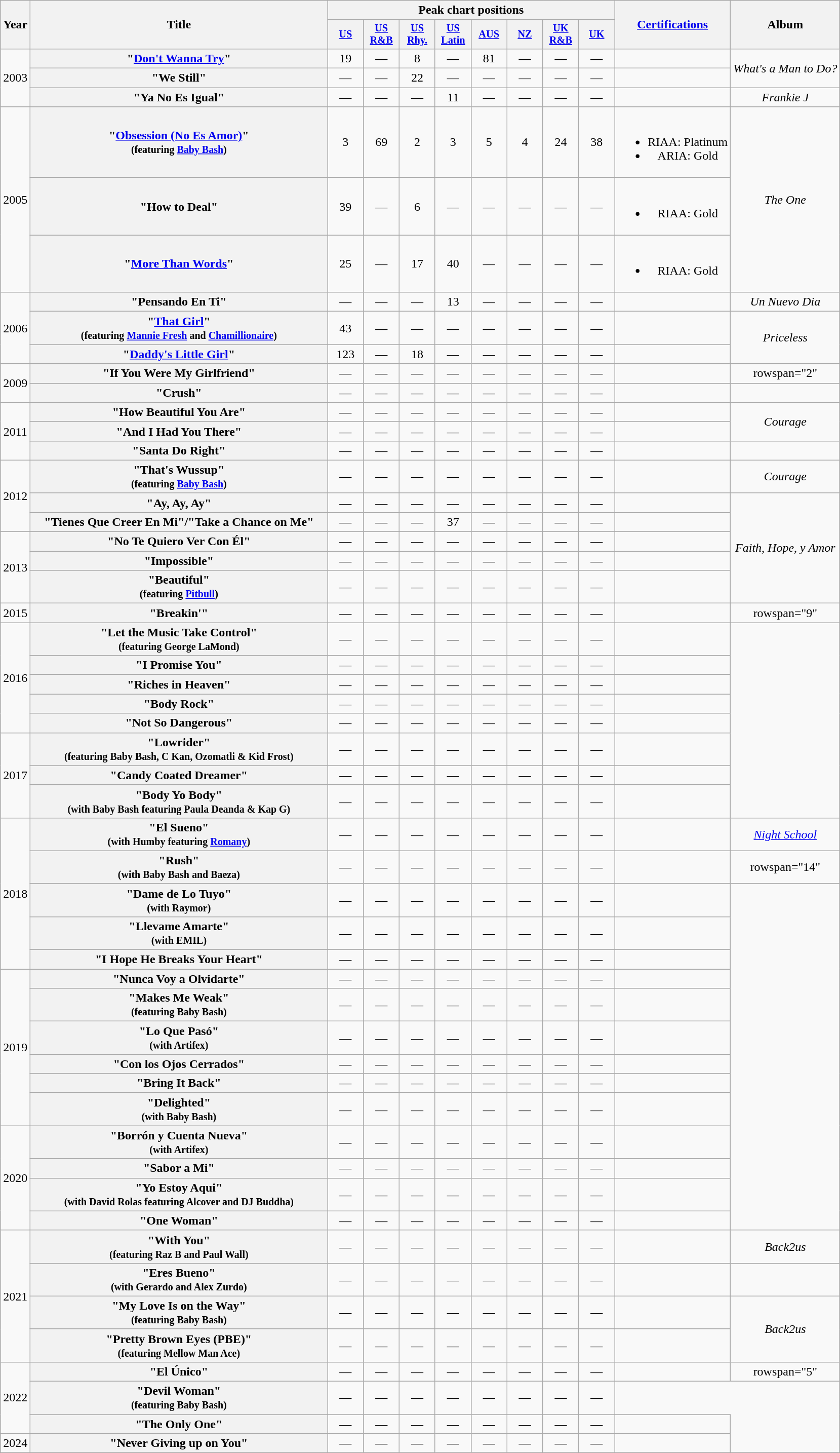<table class="wikitable plainrowheaders" style="text-align:center;">
<tr>
<th scope="col" rowspan="2" style="width:1em;">Year</th>
<th scope="col" rowspan="2" style="width:24em;">Title</th>
<th scope="col" colspan="8">Peak chart positions</th>
<th scope="col" rowspan="2"><a href='#'>Certifications</a></th>
<th scope="col" rowspan="2">Album</th>
</tr>
<tr>
<th scope="col" style="width:3em;font-size:85%;"><a href='#'>US</a><br></th>
<th scope="col" style="width:3em;font-size:85%;"><a href='#'>US<br>R&B</a></th>
<th scope="col" style="width:3em;font-size:85%;"><a href='#'>US Rhy.</a><br></th>
<th scope="col" style="width:3em;font-size:85%;"><a href='#'>US Latin</a><br></th>
<th scope="col" style="width:3em;font-size:85%;"><a href='#'>AUS</a><br></th>
<th scope="col" style="width:3em;font-size:85%;"><a href='#'>NZ</a></th>
<th scope="col" style="width:3em;font-size:85%;"><a href='#'>UK<br>R&B</a></th>
<th scope="col" style="width:3em;font-size:85%;"><a href='#'>UK</a></th>
</tr>
<tr>
<td rowspan="3">2003</td>
<th scope="row">"<a href='#'>Don't Wanna Try</a>"</th>
<td>19</td>
<td>—</td>
<td>8</td>
<td>—</td>
<td>81</td>
<td>—</td>
<td>—</td>
<td>—</td>
<td></td>
<td rowspan="2"><em>What's a Man to Do?</em></td>
</tr>
<tr>
<th scope="row">"We Still"</th>
<td>—</td>
<td>—</td>
<td>22</td>
<td>—</td>
<td>—</td>
<td>—</td>
<td>—</td>
<td>—</td>
<td></td>
</tr>
<tr>
<th scope="row">"Ya No Es Igual"</th>
<td>—</td>
<td>—</td>
<td>—</td>
<td>11</td>
<td>—</td>
<td>—</td>
<td>—</td>
<td>—</td>
<td></td>
<td><em>Frankie J</em></td>
</tr>
<tr>
<td rowspan="3">2005</td>
<th scope="row">"<a href='#'>Obsession (No Es Amor)</a>"<br><small>(featuring <a href='#'>Baby Bash</a>)</small></th>
<td>3</td>
<td>69</td>
<td>2</td>
<td>3</td>
<td>5</td>
<td>4</td>
<td>24</td>
<td>38</td>
<td><br><ul><li>RIAA: Platinum</li><li>ARIA: Gold</li></ul></td>
<td rowspan="3"><em>The One</em></td>
</tr>
<tr>
<th scope="row">"How to Deal"</th>
<td>39</td>
<td>—</td>
<td>6</td>
<td>—</td>
<td>—</td>
<td>—</td>
<td>—</td>
<td>—</td>
<td><br><ul><li>RIAA: Gold</li></ul></td>
</tr>
<tr>
<th scope="row">"<a href='#'>More Than Words</a>"</th>
<td>25</td>
<td>—</td>
<td>17</td>
<td>40</td>
<td>—</td>
<td>—</td>
<td>—</td>
<td>—</td>
<td><br><ul><li>RIAA: Gold</li></ul></td>
</tr>
<tr>
<td rowspan="3">2006</td>
<th scope="row">"Pensando En Ti"</th>
<td>—</td>
<td>—</td>
<td>—</td>
<td>13</td>
<td>—</td>
<td>—</td>
<td>—</td>
<td>—</td>
<td></td>
<td><em>Un Nuevo Dia</em></td>
</tr>
<tr>
<th scope="row">"<a href='#'>That Girl</a>"<br><small>(featuring <a href='#'>Mannie Fresh</a> and <a href='#'>Chamillionaire</a>)</small></th>
<td>43</td>
<td>—</td>
<td>—</td>
<td>—</td>
<td>—</td>
<td>—</td>
<td>—</td>
<td>—</td>
<td></td>
<td rowspan="2"><em>Priceless</em></td>
</tr>
<tr>
<th scope="row">"<a href='#'>Daddy's Little Girl</a>"</th>
<td>123</td>
<td>—</td>
<td>18</td>
<td>—</td>
<td>—</td>
<td>—</td>
<td>—</td>
<td>—</td>
<td></td>
</tr>
<tr>
<td rowspan="2">2009</td>
<th scope="row">"If You Were My Girlfriend"</th>
<td>—</td>
<td>—</td>
<td>—</td>
<td>—</td>
<td>—</td>
<td>—</td>
<td>—</td>
<td>—</td>
<td></td>
<td>rowspan="2" </td>
</tr>
<tr>
<th scope="row">"Crush"</th>
<td>—</td>
<td>—</td>
<td>—</td>
<td>—</td>
<td>—</td>
<td>—</td>
<td>—</td>
<td>—</td>
<td></td>
</tr>
<tr>
<td rowspan="3">2011</td>
<th scope="row">"How Beautiful You Are"</th>
<td>—</td>
<td>—</td>
<td>—</td>
<td>—</td>
<td>—</td>
<td>—</td>
<td>—</td>
<td>—</td>
<td></td>
<td rowspan="2"><em>Courage</em></td>
</tr>
<tr>
<th scope="row">"And I Had You There"</th>
<td>—</td>
<td>—</td>
<td>—</td>
<td>—</td>
<td>—</td>
<td>—</td>
<td>—</td>
<td>—</td>
<td></td>
</tr>
<tr>
<th scope="row">"Santa Do Right"</th>
<td>—</td>
<td>—</td>
<td>—</td>
<td>—</td>
<td>—</td>
<td>—</td>
<td>—</td>
<td>—</td>
<td></td>
<td></td>
</tr>
<tr>
<td rowspan="3">2012</td>
<th scope="row">"That's Wussup"<br><small>(featuring <a href='#'>Baby Bash</a>)</small></th>
<td>—</td>
<td>—</td>
<td>—</td>
<td>—</td>
<td>—</td>
<td>—</td>
<td>—</td>
<td>—</td>
<td></td>
<td><em>Courage</em></td>
</tr>
<tr>
<th scope="row">"Ay, Ay, Ay"</th>
<td>—</td>
<td>—</td>
<td>—</td>
<td>—</td>
<td>—</td>
<td>—</td>
<td>—</td>
<td>—</td>
<td></td>
<td rowspan="5"><em>Faith, Hope, y Amor</em></td>
</tr>
<tr>
<th scope="row">"Tienes Que Creer En Mi"/"Take a Chance on Me"</th>
<td>—</td>
<td>—</td>
<td>—</td>
<td>37</td>
<td>—</td>
<td>—</td>
<td>—</td>
<td>—</td>
<td></td>
</tr>
<tr>
<td rowspan="3">2013</td>
<th scope="row">"No Te Quiero Ver Con Él"</th>
<td>—</td>
<td>—</td>
<td>—</td>
<td>—</td>
<td>—</td>
<td>—</td>
<td>—</td>
<td>—</td>
<td></td>
</tr>
<tr>
<th scope="row">"Impossible"</th>
<td>—</td>
<td>—</td>
<td>—</td>
<td>—</td>
<td>—</td>
<td>—</td>
<td>—</td>
<td>—</td>
<td></td>
</tr>
<tr>
<th scope="row">"Beautiful"<br><small>(featuring <a href='#'>Pitbull</a>)</small></th>
<td>—</td>
<td>—</td>
<td>—</td>
<td>—</td>
<td>—</td>
<td>—</td>
<td>—</td>
<td>—</td>
<td></td>
</tr>
<tr>
<td>2015</td>
<th scope="row">"Breakin'"</th>
<td>—</td>
<td>—</td>
<td>—</td>
<td>—</td>
<td>—</td>
<td>—</td>
<td>—</td>
<td>—</td>
<td></td>
<td>rowspan="9" </td>
</tr>
<tr>
<td rowspan="5">2016</td>
<th scope="row">"Let the Music Take Control"<br><small>(featuring George LaMond)</small></th>
<td>—</td>
<td>—</td>
<td>—</td>
<td>—</td>
<td>—</td>
<td>—</td>
<td>—</td>
<td>—</td>
<td></td>
</tr>
<tr>
<th scope="row">"I Promise You"</th>
<td>—</td>
<td>—</td>
<td>—</td>
<td>—</td>
<td>—</td>
<td>—</td>
<td>—</td>
<td>—</td>
<td></td>
</tr>
<tr>
<th scope="row">"Riches in Heaven"</th>
<td>—</td>
<td>—</td>
<td>—</td>
<td>—</td>
<td>—</td>
<td>—</td>
<td>—</td>
<td>—</td>
<td></td>
</tr>
<tr>
<th scope="row">"Body Rock"</th>
<td>—</td>
<td>—</td>
<td>—</td>
<td>—</td>
<td>—</td>
<td>—</td>
<td>—</td>
<td>—</td>
<td></td>
</tr>
<tr>
<th scope="row">"Not So Dangerous"</th>
<td>—</td>
<td>—</td>
<td>—</td>
<td>—</td>
<td>—</td>
<td>—</td>
<td>—</td>
<td>—</td>
<td></td>
</tr>
<tr>
<td rowspan="3">2017</td>
<th scope="row">"Lowrider"<br><small>(featuring Baby Bash, C Kan, Ozomatli & Kid Frost)</small></th>
<td>—</td>
<td>—</td>
<td>—</td>
<td>—</td>
<td>—</td>
<td>—</td>
<td>—</td>
<td>—</td>
<td></td>
</tr>
<tr>
<th scope="row">"Candy Coated Dreamer"</th>
<td>—</td>
<td>—</td>
<td>—</td>
<td>—</td>
<td>—</td>
<td>—</td>
<td>—</td>
<td>—</td>
<td></td>
</tr>
<tr>
<th scope="row">"Body Yo Body"<br><small>(with Baby Bash featuring Paula Deanda & Kap G)</small></th>
<td>—</td>
<td>—</td>
<td>—</td>
<td>—</td>
<td>—</td>
<td>—</td>
<td>—</td>
<td>—</td>
<td></td>
</tr>
<tr>
<td rowspan="5">2018</td>
<th scope="row">"El Sueno"<br><small>(with Humby featuring <a href='#'>Romany</a>)</small></th>
<td>—</td>
<td>—</td>
<td>—</td>
<td>—</td>
<td>—</td>
<td>—</td>
<td>—</td>
<td>—</td>
<td></td>
<td><em><a href='#'>Night School</a></em></td>
</tr>
<tr>
<th scope="row">"Rush"<br><small>(with Baby Bash and Baeza)</small></th>
<td>—</td>
<td>—</td>
<td>—</td>
<td>—</td>
<td>—</td>
<td>—</td>
<td>—</td>
<td>—</td>
<td></td>
<td>rowspan="14" </td>
</tr>
<tr>
<th scope="row">"Dame de Lo Tuyo"<br><small>(with Raymor)</small></th>
<td>—</td>
<td>—</td>
<td>—</td>
<td>—</td>
<td>—</td>
<td>—</td>
<td>—</td>
<td>—</td>
<td></td>
</tr>
<tr>
<th scope="row">"Llevame Amarte"<br><small>(with EMIL)</small></th>
<td>—</td>
<td>—</td>
<td>—</td>
<td>—</td>
<td>—</td>
<td>—</td>
<td>—</td>
<td>—</td>
<td></td>
</tr>
<tr>
<th scope="row">"I Hope He Breaks Your Heart"</th>
<td>—</td>
<td>—</td>
<td>—</td>
<td>—</td>
<td>—</td>
<td>—</td>
<td>—</td>
<td>—</td>
<td></td>
</tr>
<tr>
<td rowspan="6">2019</td>
<th scope="row">"Nunca Voy a Olvidarte"</th>
<td>—</td>
<td>—</td>
<td>—</td>
<td>—</td>
<td>—</td>
<td>—</td>
<td>—</td>
<td>—</td>
<td></td>
</tr>
<tr>
<th scope="row">"Makes Me Weak"<br><small>(featuring Baby Bash)</small></th>
<td>—</td>
<td>—</td>
<td>—</td>
<td>—</td>
<td>—</td>
<td>—</td>
<td>—</td>
<td>—</td>
<td></td>
</tr>
<tr>
<th scope="row">"Lo Que Pasó"<br><small>(with Artifex)</small></th>
<td>—</td>
<td>—</td>
<td>—</td>
<td>—</td>
<td>—</td>
<td>—</td>
<td>—</td>
<td>—</td>
<td></td>
</tr>
<tr>
<th scope="row">"Con los Ojos Cerrados"</th>
<td>—</td>
<td>—</td>
<td>—</td>
<td>—</td>
<td>—</td>
<td>—</td>
<td>—</td>
<td>—</td>
<td></td>
</tr>
<tr>
<th scope="row">"Bring It Back"</th>
<td>—</td>
<td>—</td>
<td>—</td>
<td>—</td>
<td>—</td>
<td>—</td>
<td>—</td>
<td>—</td>
<td></td>
</tr>
<tr>
<th scope="row">"Delighted"<br><small>(with Baby Bash)</small></th>
<td>—</td>
<td>—</td>
<td>—</td>
<td>—</td>
<td>—</td>
<td>—</td>
<td>—</td>
<td>—</td>
<td></td>
</tr>
<tr>
<td rowspan="4">2020</td>
<th scope="row">"Borrón y Cuenta Nueva"<br><small>(with Artifex)</small></th>
<td>—</td>
<td>—</td>
<td>—</td>
<td>—</td>
<td>—</td>
<td>—</td>
<td>—</td>
<td>—</td>
<td></td>
</tr>
<tr>
<th scope="row">"Sabor a Mi"</th>
<td>—</td>
<td>—</td>
<td>—</td>
<td>—</td>
<td>—</td>
<td>—</td>
<td>—</td>
<td>—</td>
<td></td>
</tr>
<tr>
<th scope="row">"Yo Estoy Aqui"<br><small>(with David Rolas featuring Alcover and DJ Buddha)</small></th>
<td>—</td>
<td>—</td>
<td>—</td>
<td>—</td>
<td>—</td>
<td>—</td>
<td>—</td>
<td>—</td>
<td></td>
</tr>
<tr>
<th scope="row">"One Woman"</th>
<td>—</td>
<td>—</td>
<td>—</td>
<td>—</td>
<td>—</td>
<td>—</td>
<td>—</td>
<td>—</td>
<td></td>
</tr>
<tr>
<td rowspan="4">2021</td>
<th scope="row">"With You"<br><small>(featuring Raz B and Paul Wall)</small></th>
<td>—</td>
<td>—</td>
<td>—</td>
<td>—</td>
<td>—</td>
<td>—</td>
<td>—</td>
<td>—</td>
<td></td>
<td><em>Back2us</em></td>
</tr>
<tr>
<th scope="row">"Eres Bueno"<br><small>(with Gerardo and Alex Zurdo)</small></th>
<td>—</td>
<td>—</td>
<td>—</td>
<td>—</td>
<td>—</td>
<td>—</td>
<td>—</td>
<td>—</td>
<td></td>
<td></td>
</tr>
<tr>
<th scope="row">"My Love Is on the Way"<br><small>(featuring Baby Bash)</small></th>
<td>—</td>
<td>—</td>
<td>—</td>
<td>—</td>
<td>—</td>
<td>—</td>
<td>—</td>
<td>—</td>
<td></td>
<td rowspan="2"><em>Back2us</em></td>
</tr>
<tr>
<th scope="row">"Pretty Brown Eyes (PBE)"<br><small>(featuring Mellow Man Ace)</small></th>
<td>—</td>
<td>—</td>
<td>—</td>
<td>—</td>
<td>—</td>
<td>—</td>
<td>—</td>
<td>—</td>
<td></td>
</tr>
<tr>
<td rowspan="3">2022</td>
<th scope="row">"El Único"</th>
<td>—</td>
<td>—</td>
<td>—</td>
<td>—</td>
<td>—</td>
<td>—</td>
<td>—</td>
<td>—</td>
<td></td>
<td>rowspan="5" </td>
</tr>
<tr>
<th scope="row">"Devil Woman"<br><small>(featuring Baby Bash)</small></th>
<td>—</td>
<td>—</td>
<td>—</td>
<td>—</td>
<td>—</td>
<td>—</td>
<td>—</td>
<td>—</td>
</tr>
<tr>
<th scope="row">"The Only One"</th>
<td>—</td>
<td>—</td>
<td>—</td>
<td>—</td>
<td>—</td>
<td>—</td>
<td>—</td>
<td>—</td>
<td></td>
</tr>
<tr>
<td>2024</td>
<th scope="row">"Never Giving up on You"</th>
<td>—</td>
<td>—</td>
<td>—</td>
<td>—</td>
<td>—</td>
<td>—</td>
<td>—</td>
<td>—</td>
<td></td>
</tr>
</table>
